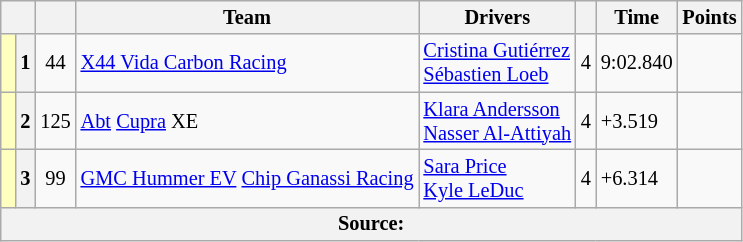<table class="wikitable" style="font-size: 85%">
<tr>
<th scope="col" colspan="2"></th>
<th scope="col"></th>
<th scope="col">Team</th>
<th scope="col">Drivers</th>
<th scope="col"></th>
<th scope="col">Time</th>
<th scope="col">Points</th>
</tr>
<tr>
<td style="background-color:#FFFFBF"> </td>
<th scope=row>1</th>
<td align=center>44</td>
<td> <a href='#'>X44 Vida Carbon Racing</a></td>
<td> <a href='#'>Cristina Gutiérrez</a><br> <a href='#'>Sébastien Loeb</a></td>
<td>4</td>
<td>9:02.840</td>
<td></td>
</tr>
<tr>
<td style="background-color:#FFFFBF"> </td>
<th scope=row>2</th>
<td align=center>125</td>
<td> <a href='#'>Abt</a> <a href='#'>Cupra</a> XE</td>
<td> <a href='#'>Klara Andersson</a><br> <a href='#'>Nasser Al-Attiyah</a></td>
<td>4</td>
<td>+3.519</td>
<td></td>
</tr>
<tr>
<td style="background-color:#FFFFBF"> </td>
<th scope=row>3</th>
<td align=center>99</td>
<td> <a href='#'>GMC Hummer EV</a> <a href='#'>Chip Ganassi Racing</a></td>
<td> <a href='#'>Sara Price</a><br> <a href='#'>Kyle LeDuc</a></td>
<td>4</td>
<td>+6.314</td>
<td align=center></td>
</tr>
<tr>
<th colspan="8">Source:</th>
</tr>
</table>
